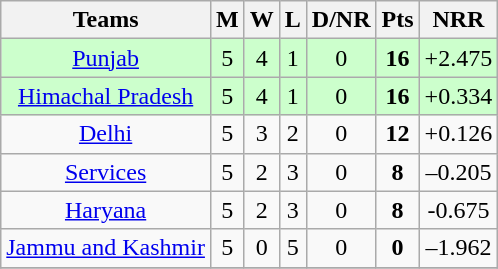<table class="wikitable" style="text-align: center;">
<tr>
<th>Teams</th>
<th>M</th>
<th>W</th>
<th>L</th>
<th>D/NR</th>
<th>Pts</th>
<th>NRR</th>
</tr>
<tr bgcolor=#ccffcc>
<td><a href='#'>Punjab</a></td>
<td>5</td>
<td>4</td>
<td>1</td>
<td>0</td>
<td><strong>16</strong></td>
<td>+2.475</td>
</tr>
<tr bgcolor=#ccffcc>
<td><a href='#'>Himachal Pradesh</a></td>
<td>5</td>
<td>4</td>
<td>1</td>
<td>0</td>
<td><strong>16</strong></td>
<td>+0.334</td>
</tr>
<tr>
<td><a href='#'>Delhi</a></td>
<td>5</td>
<td>3</td>
<td>2</td>
<td>0</td>
<td><strong>12</strong></td>
<td>+0.126</td>
</tr>
<tr>
<td><a href='#'>Services</a></td>
<td>5</td>
<td>2</td>
<td>3</td>
<td>0</td>
<td><strong>8</strong></td>
<td>–0.205</td>
</tr>
<tr>
<td><a href='#'>Haryana</a></td>
<td>5</td>
<td>2</td>
<td>3</td>
<td>0</td>
<td><strong>8</strong></td>
<td>-0.675</td>
</tr>
<tr>
<td><a href='#'>Jammu and Kashmir</a></td>
<td>5</td>
<td>0</td>
<td>5</td>
<td>0</td>
<td><strong>0</strong></td>
<td>–1.962</td>
</tr>
<tr>
</tr>
</table>
